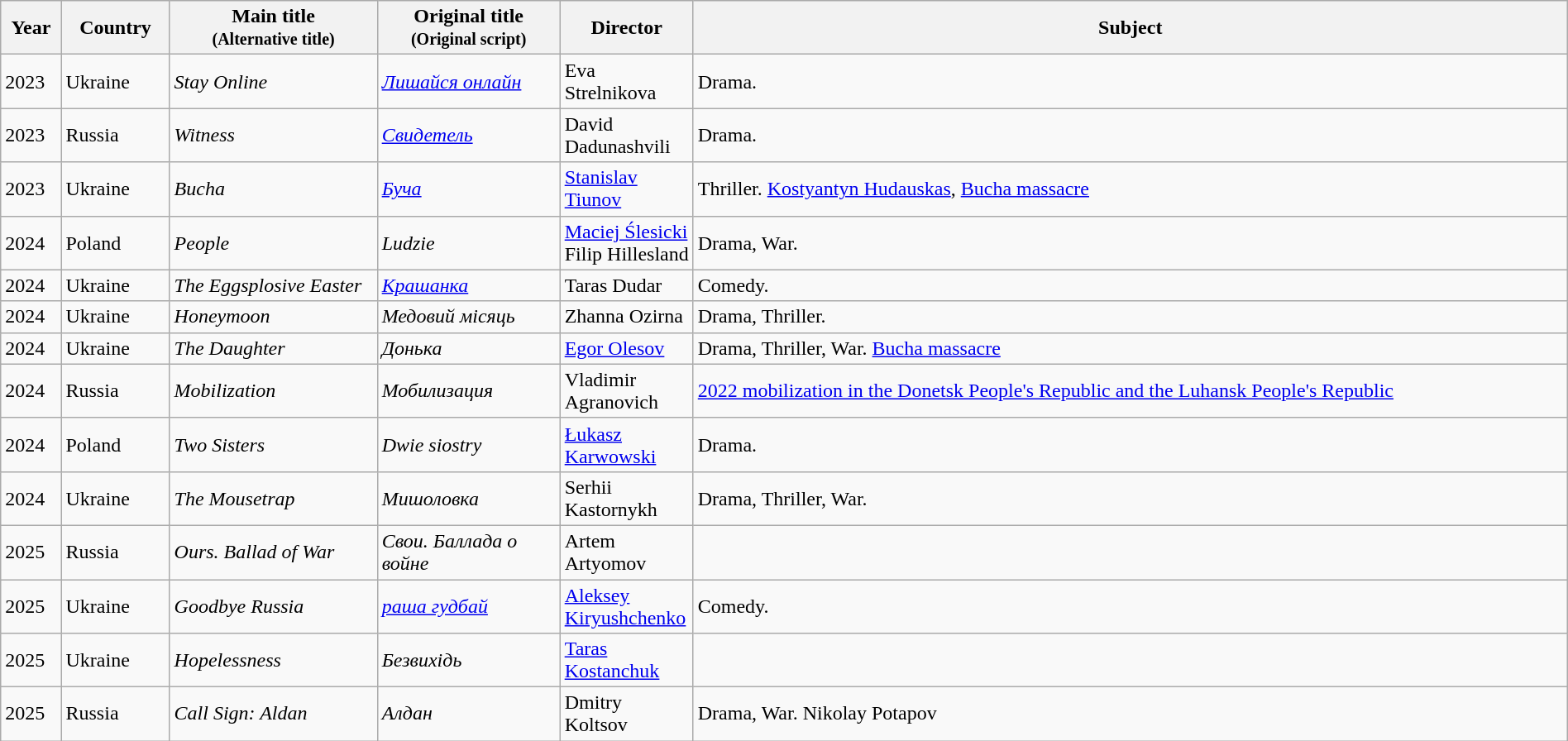<table class="wikitable sortable" style="width:100%;">
<tr>
<th>Year</th>
<th width= 80>Country</th>
<th class="unsortable" style="width:160px;">Main title<br><small>(Alternative title)</small></th>
<th class="unsortable" style="width:140px;">Original title<br><small>(Original script)</small></th>
<th width=100>Director</th>
<th class="unsortable">Subject</th>
</tr>
<tr>
<td>2023</td>
<td>Ukraine</td>
<td><em>Stay Online</em></td>
<td><em><a href='#'>Лишайся онлайн</a></em></td>
<td>Eva Strelnikova</td>
<td>Drama.</td>
</tr>
<tr>
<td>2023</td>
<td>Russia</td>
<td><em>Witness</em></td>
<td><em><a href='#'>Свидетель</a></em></td>
<td>David Dadunashvili</td>
<td>Drama.</td>
</tr>
<tr>
<td>2023</td>
<td>Ukraine</td>
<td><em>Bucha</em></td>
<td><em><a href='#'>Буча</a></em></td>
<td><a href='#'>Stanislav Tiunov</a></td>
<td>Thriller. <a href='#'>Kostyantyn Hudauskas</a>, <a href='#'>Bucha massacre</a></td>
</tr>
<tr>
<td>2024</td>
<td>Poland</td>
<td><em>People</em></td>
<td><em>Ludzie</em></td>
<td><a href='#'>Maciej Ślesicki</a><br>Filip Hillesland</td>
<td>Drama, War.</td>
</tr>
<tr>
<td>2024</td>
<td>Ukraine</td>
<td><em>The Eggsplosive Easter</em></td>
<td><em><a href='#'>Крашанка</a></em></td>
<td>Taras Dudar</td>
<td>Comedy.</td>
</tr>
<tr>
<td>2024</td>
<td>Ukraine</td>
<td><em>Honeymoon</em></td>
<td><em>Медовий місяць</em></td>
<td>Zhanna Ozirna</td>
<td>Drama, Thriller.</td>
</tr>
<tr>
<td>2024</td>
<td>Ukraine</td>
<td><em>The Daughter</em></td>
<td><em>Донька</em></td>
<td><a href='#'>Egor Olesov</a></td>
<td>Drama, Thriller, War. <a href='#'>Bucha massacre</a></td>
</tr>
<tr>
<td>2024</td>
<td>Russia</td>
<td><em>Mobilization</em></td>
<td><em>Мобилизация</em></td>
<td>Vladimir Agranovich</td>
<td><a href='#'>2022 mobilization in the Donetsk People's Republic and the Luhansk People's Republic</a></td>
</tr>
<tr>
<td>2024</td>
<td>Poland</td>
<td><em>Two Sisters</em></td>
<td><em>Dwie siostry</em></td>
<td><a href='#'>Łukasz Karwowski</a></td>
<td>Drama.</td>
</tr>
<tr>
<td>2024</td>
<td>Ukraine</td>
<td><em>The Mousetrap</em></td>
<td><em>Мишоловка</em></td>
<td>Serhii Kastornykh</td>
<td>Drama, Thriller, War.</td>
</tr>
<tr>
<td>2025</td>
<td>Russia</td>
<td><em>Ours. Ballad of War</em></td>
<td><em>Свои. Баллада о войне</em></td>
<td>Artem Artyomov</td>
<td></td>
</tr>
<tr>
<td>2025</td>
<td>Ukraine</td>
<td><em>Goodbye Russia</em></td>
<td><em><a href='#'>раша гудбай</a></em></td>
<td><a href='#'>Aleksey Kiryushchenko</a></td>
<td>Comedy.</td>
</tr>
<tr>
<td>2025</td>
<td>Ukraine</td>
<td><em>Hopelessness</em></td>
<td><em>Безвихідь</em></td>
<td><a href='#'>Taras Kostanchuk</a></td>
<td></td>
</tr>
<tr>
<td>2025</td>
<td>Russia</td>
<td><em>Call Sign: Aldan</em></td>
<td><em>Алдан</em></td>
<td>Dmitry Koltsov</td>
<td>Drama, War. Nikolay Potapov</td>
</tr>
</table>
